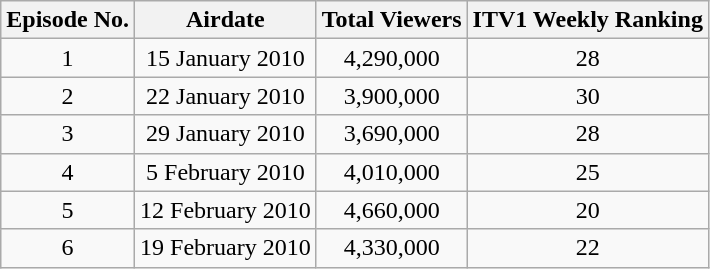<table class="wikitable" style="text-align:center;">
<tr>
<th>Episode No.</th>
<th>Airdate</th>
<th>Total Viewers</th>
<th>ITV1 Weekly Ranking</th>
</tr>
<tr>
<td>1</td>
<td>15 January 2010</td>
<td>4,290,000</td>
<td>28</td>
</tr>
<tr>
<td>2</td>
<td>22 January 2010</td>
<td>3,900,000</td>
<td>30</td>
</tr>
<tr>
<td>3</td>
<td>29 January 2010</td>
<td>3,690,000</td>
<td>28</td>
</tr>
<tr>
<td>4</td>
<td>5 February 2010</td>
<td>4,010,000</td>
<td>25</td>
</tr>
<tr>
<td>5</td>
<td>12 February 2010</td>
<td>4,660,000</td>
<td>20</td>
</tr>
<tr>
<td>6</td>
<td>19 February 2010</td>
<td>4,330,000</td>
<td>22</td>
</tr>
</table>
